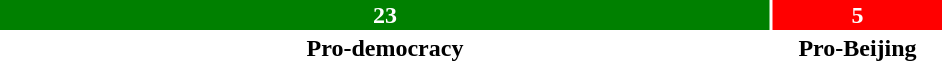<table style="width:50%; text-align:center;">
<tr style="color:white;">
<td style="background:green; width:82%;"><strong>23</strong></td>
<td style="background:red; width:18%;"><strong>5</strong></td>
</tr>
<tr>
<td><span><strong>Pro-democracy</strong></span></td>
<td><span><strong>Pro-Beijing</strong></span></td>
</tr>
</table>
